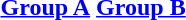<table>
<tr valign=top>
<th align="center"><a href='#'>Group A</a></th>
<th align="center"><a href='#'>Group B</a></th>
</tr>
<tr valign=top>
<td></td>
<td></td>
</tr>
</table>
